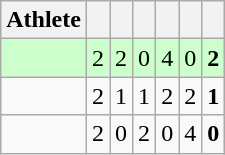<table class=wikitable style="text-align:center">
<tr>
<th>Athlete</th>
<th></th>
<th></th>
<th></th>
<th></th>
<th></th>
<th></th>
</tr>
<tr bgcolor=ccffcc>
<td style="text-align:left"></td>
<td>2</td>
<td>2</td>
<td>0</td>
<td>4</td>
<td>0</td>
<td><strong>2</strong></td>
</tr>
<tr>
<td style="text-align:left"></td>
<td>2</td>
<td>1</td>
<td>1</td>
<td>2</td>
<td>2</td>
<td><strong>1</strong></td>
</tr>
<tr>
<td style="text-align:left"></td>
<td>2</td>
<td>0</td>
<td>2</td>
<td>0</td>
<td>4</td>
<td><strong>0</strong></td>
</tr>
</table>
